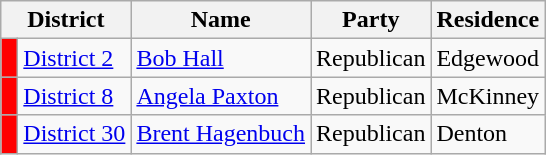<table class="wikitable">
<tr>
<th colspan="2">District</th>
<th>Name</th>
<th>Party</th>
<th>Residence</th>
</tr>
<tr>
<td bgcolor="red"> </td>
<td><a href='#'>District 2</a></td>
<td><a href='#'>Bob Hall</a></td>
<td>Republican</td>
<td>Edgewood</td>
</tr>
<tr>
<td bgcolor="red"> </td>
<td><a href='#'>District 8</a></td>
<td><a href='#'>Angela Paxton</a></td>
<td>Republican</td>
<td>McKinney</td>
</tr>
<tr>
<td bgcolor="red"> </td>
<td><a href='#'>District 30</a></td>
<td><a href='#'>Brent Hagenbuch</a></td>
<td>Republican</td>
<td>Denton</td>
</tr>
</table>
